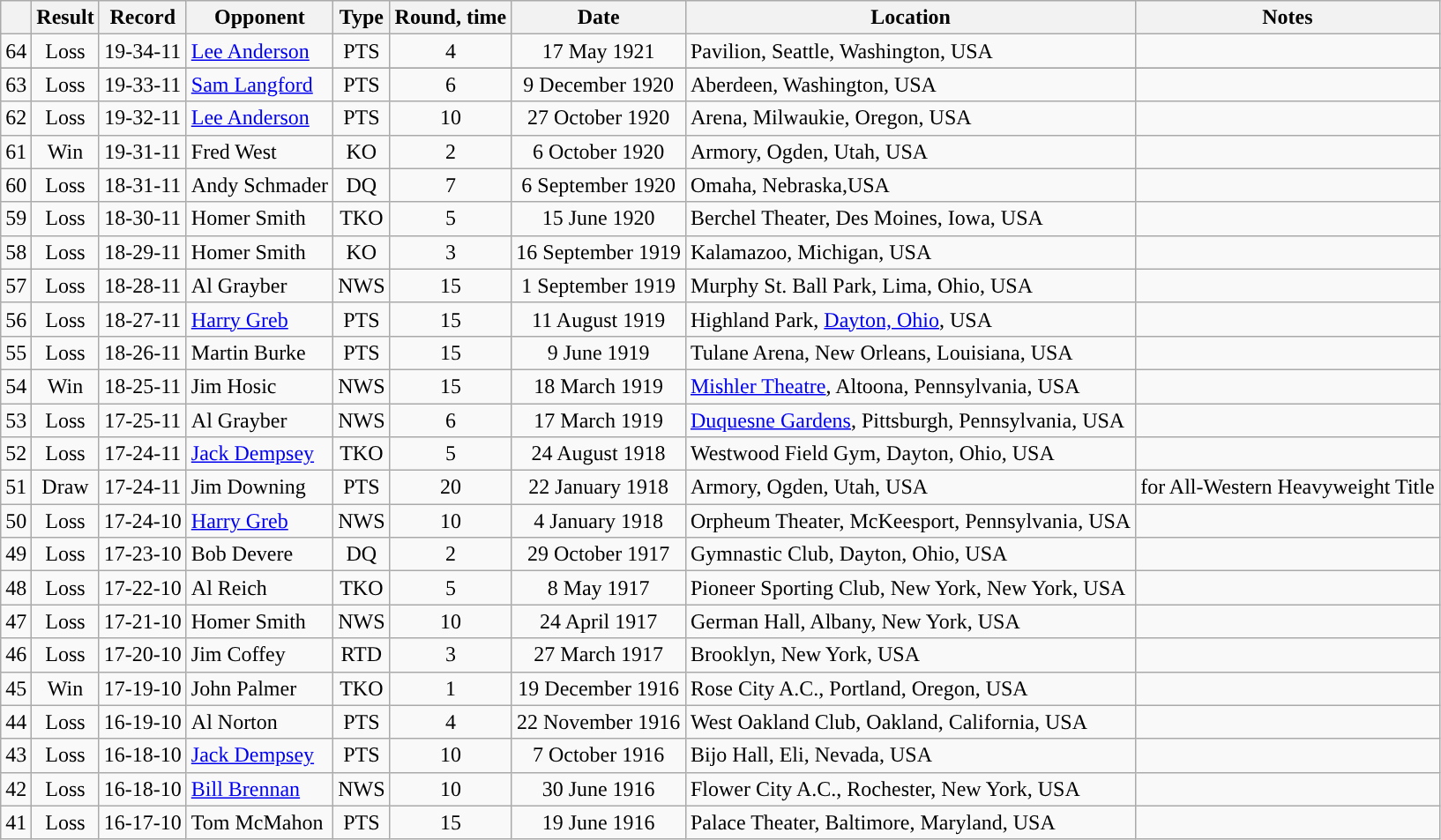<table class="wikitable" style="text-align:center">
<tr>
<th></th>
<th>Result</th>
<th>Record</th>
<th>Opponent</th>
<th>Type</th>
<th>Round, time</th>
<th>Date</th>
<th>Location</th>
<th>Notes</th>
</tr>
<tr>
<td>64</td>
<td>Loss</td>
<td>19-34-11</td>
<td style="text-align:left;"> <a href='#'>Lee Anderson</a></td>
<td>PTS</td>
<td>4</td>
<td>17 May 1921</td>
<td style="text-align:left;"> Pavilion, Seattle, Washington, USA</td>
<td style="text-align:left;"></td>
</tr>
<tr>
</tr>
<tr>
<td>63</td>
<td>Loss</td>
<td>19-33-11</td>
<td style="text-align:left;"> <a href='#'>Sam Langford</a></td>
<td>PTS</td>
<td>6</td>
<td>9 December 1920</td>
<td style="text-align:left;"> Aberdeen, Washington, USA</td>
<td style="text-align:left;"></td>
</tr>
<tr>
<td>62</td>
<td>Loss</td>
<td>19-32-11</td>
<td style="text-align:left;"> <a href='#'>Lee Anderson</a></td>
<td>PTS</td>
<td>10</td>
<td>27 October 1920</td>
<td style="text-align:left;"> Arena, Milwaukie, Oregon, USA</td>
<td style="text-align:left;"></td>
</tr>
<tr>
<td>61</td>
<td>Win</td>
<td>19-31-11</td>
<td style="text-align:left;"> Fred West</td>
<td>KO</td>
<td>2</td>
<td>6 October 1920</td>
<td style="text-align:left;"> Armory, Ogden, Utah, USA</td>
<td style="text-align:left;"></td>
</tr>
<tr>
<td>60</td>
<td>Loss</td>
<td>18-31-11</td>
<td style="text-align:left;"> Andy Schmader</td>
<td>DQ</td>
<td>7</td>
<td>6 September 1920</td>
<td style="text-align:left;"> Omaha, Nebraska,USA</td>
<td style="text-align:left;"></td>
</tr>
<tr>
<td>59</td>
<td>Loss</td>
<td>18-30-11</td>
<td style="text-align:left;"> Homer Smith</td>
<td>TKO</td>
<td>5</td>
<td>15 June 1920</td>
<td style="text-align:left;"> Berchel Theater, Des Moines, Iowa, USA</td>
<td style="text-align:left;"></td>
</tr>
<tr>
<td>58</td>
<td>Loss</td>
<td>18-29-11</td>
<td style="text-align:left;"> Homer Smith</td>
<td>KO</td>
<td>3</td>
<td>16 September 1919</td>
<td style="text-align:left;"> Kalamazoo, Michigan, USA</td>
<td style="text-align:left;"></td>
</tr>
<tr>
<td>57</td>
<td>Loss</td>
<td>18-28-11</td>
<td style="text-align:left;"> Al Grayber</td>
<td>NWS</td>
<td>15</td>
<td>1 September 1919</td>
<td style="text-align:left;”"> Murphy St. Ball Park, Lima, Ohio, USA</td>
<td style="text-align:left;"></td>
</tr>
<tr>
<td>56</td>
<td>Loss</td>
<td>18-27-11</td>
<td style="text-align:left;"> <a href='#'>Harry Greb</a></td>
<td>PTS</td>
<td>15</td>
<td>11 August 1919</td>
<td style="text-align:left;"> Highland Park, <a href='#'>Dayton, Ohio</a>, USA</td>
<td style="text-align:left;"></td>
</tr>
<tr>
<td>55</td>
<td>Loss</td>
<td>18-26-11</td>
<td style="text-align:left;"> Martin Burke</td>
<td>PTS</td>
<td>15</td>
<td>9 June 1919</td>
<td style="text-align:left;"> Tulane Arena, New Orleans, Louisiana, USA</td>
<td style="text-align:left;"></td>
</tr>
<tr>
<td>54</td>
<td>Win</td>
<td>18-25-11</td>
<td style="text-align:left;"> Jim Hosic</td>
<td>NWS</td>
<td>15</td>
<td>18 March 1919</td>
<td style="text-align:left;">  <a href='#'>Mishler Theatre</a>, Altoona, Pennsylvania, USA</td>
<td style="text-align:left;"></td>
</tr>
<tr>
<td>53</td>
<td>Loss</td>
<td>17-25-11</td>
<td style="text-align:left;"> Al Grayber</td>
<td>NWS</td>
<td>6</td>
<td>17 March 1919</td>
<td style="text-align:left;"> <a href='#'>Duquesne Gardens</a>, Pittsburgh, Pennsylvania, USA</td>
<td style="text-align:left;"></td>
</tr>
<tr>
<td>52</td>
<td>Loss</td>
<td>17-24-11</td>
<td style="text-align:left;"> <a href='#'>Jack Dempsey</a></td>
<td>TKO</td>
<td>5</td>
<td>24 August 1918</td>
<td style="text-align:left;"> Westwood Field Gym, Dayton, Ohio, USA</td>
<td style="text-align:left;"></td>
</tr>
<tr>
<td>51</td>
<td>Draw</td>
<td>17-24-11</td>
<td style="text-align:left;"> Jim Downing</td>
<td>PTS</td>
<td>20</td>
<td>22 January 1918</td>
<td style="text-align:left;"> Armory, Ogden, Utah, USA</td>
<td style="text-align:left;">for All-Western Heavyweight Title</td>
</tr>
<tr>
<td>50</td>
<td>Loss</td>
<td>17-24-10</td>
<td style="text-align:left;"> <a href='#'>Harry Greb</a></td>
<td>NWS</td>
<td>10</td>
<td>4 January 1918</td>
<td style="text-align:left;"> Orpheum Theater, McKeesport, Pennsylvania, USA</td>
<td style="text-align:left;"></td>
</tr>
<tr>
<td>49</td>
<td>Loss</td>
<td>17-23-10</td>
<td style="text-align:left;"> Bob Devere</td>
<td>DQ</td>
<td>2</td>
<td>29 October 1917</td>
<td style="text-align:left;"> Gymnastic Club, Dayton, Ohio, USA</td>
<td style="text-align:left;"></td>
</tr>
<tr>
<td>48</td>
<td>Loss</td>
<td>17-22-10</td>
<td style="text-align:left;"> Al Reich</td>
<td>TKO</td>
<td>5</td>
<td>8 May 1917</td>
<td style="text-align:left;"> Pioneer Sporting Club, New York, New York, USA</td>
<td style="text-align:left;"></td>
</tr>
<tr>
<td>47</td>
<td>Loss</td>
<td>17-21-10</td>
<td style="text-align:left;"> Homer Smith</td>
<td>NWS</td>
<td>10</td>
<td>24 April 1917</td>
<td style="text-align:left;"> German Hall, Albany, New York, USA</td>
<td style="text-align:left;"></td>
</tr>
<tr>
<td>46</td>
<td>Loss</td>
<td>17-20-10</td>
<td style="text-align:left;"> Jim Coffey</td>
<td>RTD</td>
<td>3</td>
<td>27 March 1917</td>
<td style="text-align:left;"> Brooklyn, New York, USA</td>
<td style="text-align:left;"></td>
</tr>
<tr>
<td>45</td>
<td>Win</td>
<td>17-19-10</td>
<td style="text-align:left;"> John Palmer</td>
<td>TKO</td>
<td>1</td>
<td>19 December 1916</td>
<td style="text-align:left;"> Rose City A.C., Portland, Oregon, USA</td>
<td style="text-align:left;"></td>
</tr>
<tr>
<td>44</td>
<td>Loss</td>
<td>16-19-10</td>
<td style="text-align:left;"> Al Norton</td>
<td>PTS</td>
<td>4</td>
<td>22 November 1916</td>
<td style="text-align:left;"> West Oakland Club, Oakland, California, USA</td>
<td style="text-align:left;"></td>
</tr>
<tr>
<td>43</td>
<td>Loss</td>
<td>16-18-10</td>
<td style="text-align:left;"> <a href='#'>Jack Dempsey</a></td>
<td>PTS</td>
<td>10</td>
<td>7 October 1916</td>
<td style="text-align:left;"> Bijo Hall, Eli, Nevada, USA</td>
<td style="text-align:left;"></td>
</tr>
<tr>
<td>42</td>
<td>Loss</td>
<td>16-18-10</td>
<td style="text-align:left;"> <a href='#'> Bill Brennan</a></td>
<td>NWS</td>
<td>10</td>
<td>30 June 1916</td>
<td style="text-align:left;"> Flower City A.C., Rochester, New York, USA</td>
<td style="text-align:left;"></td>
</tr>
<tr>
<td>41</td>
<td>Loss</td>
<td>16-17-10</td>
<td style="text-align:left;"> Tom McMahon</td>
<td>PTS</td>
<td>15</td>
<td>19 June 1916</td>
<td style="text-align:left;"> Palace Theater, Baltimore, Maryland, USA</td>
<td style="text-align:left;"></td>
</tr>
</table>
